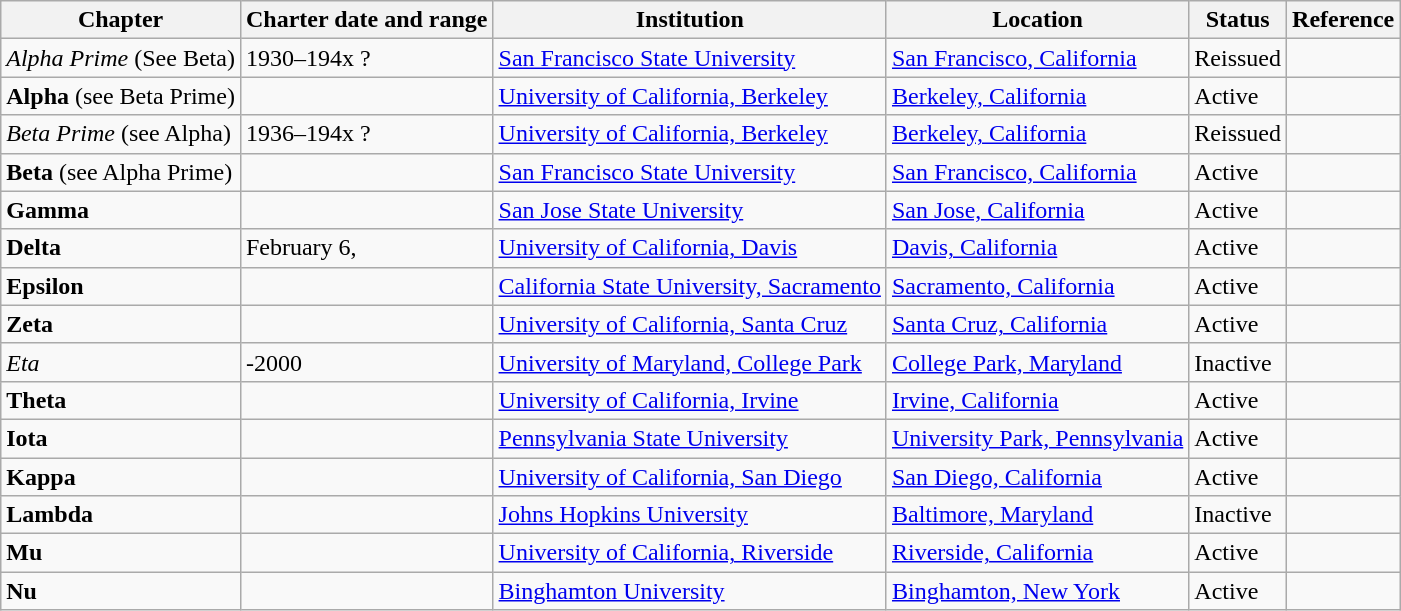<table class="sortable wikitable">
<tr>
<th>Chapter</th>
<th>Charter date and range</th>
<th>Institution</th>
<th>Location</th>
<th>Status</th>
<th>Reference</th>
</tr>
<tr>
<td><em>Alpha Prime</em> (See Beta)</td>
<td>1930–194x ?</td>
<td><a href='#'>San Francisco State University</a></td>
<td><a href='#'>San Francisco, California</a></td>
<td>Reissued</td>
<td></td>
</tr>
<tr>
<td><strong>Alpha</strong> (see Beta Prime)</td>
<td></td>
<td><a href='#'>University of California, Berkeley</a></td>
<td><a href='#'>Berkeley, California</a></td>
<td>Active</td>
<td></td>
</tr>
<tr>
<td><em>Beta Prime</em> (see Alpha)</td>
<td>1936–194x ?</td>
<td><a href='#'>University of California, Berkeley</a></td>
<td><a href='#'>Berkeley, California</a></td>
<td>Reissued</td>
<td></td>
</tr>
<tr>
<td><strong>Beta</strong> (see Alpha Prime)</td>
<td></td>
<td><a href='#'>San Francisco State University</a></td>
<td><a href='#'>San Francisco, California</a></td>
<td>Active</td>
<td></td>
</tr>
<tr>
<td><strong>Gamma</strong></td>
<td></td>
<td><a href='#'>San Jose State University</a></td>
<td><a href='#'>San Jose, California</a></td>
<td>Active</td>
<td></td>
</tr>
<tr>
<td><strong>Delta</strong></td>
<td>February 6, </td>
<td><a href='#'>University of California, Davis</a></td>
<td><a href='#'>Davis, California</a></td>
<td>Active</td>
<td></td>
</tr>
<tr>
<td><strong>Epsilon</strong></td>
<td></td>
<td><a href='#'>California State University, Sacramento</a></td>
<td><a href='#'>Sacramento, California</a></td>
<td>Active</td>
<td></td>
</tr>
<tr>
<td><strong>Zeta</strong></td>
<td></td>
<td><a href='#'>University of California, Santa Cruz</a></td>
<td><a href='#'>Santa Cruz, California</a></td>
<td>Active</td>
<td></td>
</tr>
<tr>
<td><em>Eta</em></td>
<td>-2000</td>
<td><a href='#'>University of Maryland, College Park</a></td>
<td><a href='#'>College Park, Maryland</a></td>
<td>Inactive</td>
<td></td>
</tr>
<tr>
<td><strong>Theta</strong></td>
<td></td>
<td><a href='#'>University of California, Irvine</a></td>
<td><a href='#'>Irvine, California</a></td>
<td>Active</td>
<td></td>
</tr>
<tr>
<td><strong>Iota</strong></td>
<td></td>
<td><a href='#'>Pennsylvania State University</a></td>
<td><a href='#'>University Park, Pennsylvania</a></td>
<td>Active</td>
<td></td>
</tr>
<tr>
<td><strong>Kappa</strong></td>
<td></td>
<td><a href='#'>University of California, San Diego</a></td>
<td><a href='#'>San Diego, California</a></td>
<td>Active</td>
<td></td>
</tr>
<tr>
<td><strong>Lambda</strong></td>
<td></td>
<td><a href='#'>Johns Hopkins University</a></td>
<td><a href='#'>Baltimore, Maryland</a></td>
<td>Inactive</td>
<td></td>
</tr>
<tr>
<td><strong>Mu</strong></td>
<td></td>
<td><a href='#'>University of California, Riverside</a></td>
<td><a href='#'>Riverside, California</a></td>
<td>Active</td>
<td></td>
</tr>
<tr>
<td><strong>Nu</strong></td>
<td></td>
<td><a href='#'>Binghamton University</a></td>
<td><a href='#'>Binghamton, New York</a></td>
<td>Active</td>
<td></td>
</tr>
</table>
